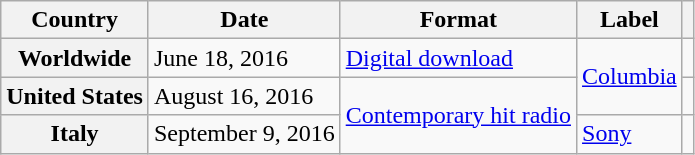<table class="wikitable sortable plainrowheaders">
<tr>
<th scope="col">Country</th>
<th scope="col">Date</th>
<th scope="col">Format</th>
<th scope="col">Label</th>
<th scope="col" class="unsortable"></th>
</tr>
<tr>
<th scope="row">Worldwide</th>
<td>June 18, 2016</td>
<td><a href='#'>Digital download</a></td>
<td rowspan="2"><a href='#'>Columbia</a></td>
<td></td>
</tr>
<tr>
<th scope="row">United States</th>
<td>August 16, 2016</td>
<td rowspan="2"><a href='#'>Contemporary hit radio</a></td>
<td></td>
</tr>
<tr>
<th scope="row">Italy</th>
<td>September 9, 2016</td>
<td><a href='#'>Sony</a></td>
<td></td>
</tr>
</table>
